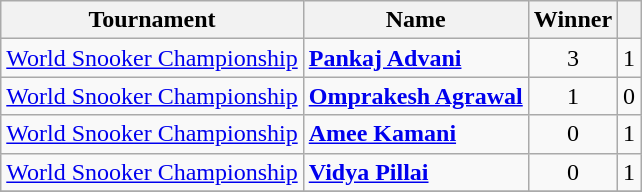<table class="wikitable sortable" style="font-size:100%; text-align: center;">
<tr>
<th>Tournament</th>
<th>Name</th>
<th>Winner</th>
<th></th>
</tr>
<tr>
<td><a href='#'>World Snooker Championship</a></td>
<td align="left"><strong><a href='#'>Pankaj Advani</a></strong></td>
<td>3</td>
<td>1</td>
</tr>
<tr>
<td><a href='#'>World Snooker Championship</a></td>
<td align="left"><strong><a href='#'>Omprakesh Agrawal</a></strong></td>
<td>1</td>
<td>0</td>
</tr>
<tr>
<td><a href='#'>World Snooker Championship</a></td>
<td align="left"><strong><a href='#'>Amee Kamani</a></strong></td>
<td>0</td>
<td>1</td>
</tr>
<tr>
<td><a href='#'>World Snooker Championship</a></td>
<td align="left"><strong><a href='#'>Vidya Pillai</a></strong></td>
<td>0</td>
<td>1</td>
</tr>
<tr>
</tr>
</table>
